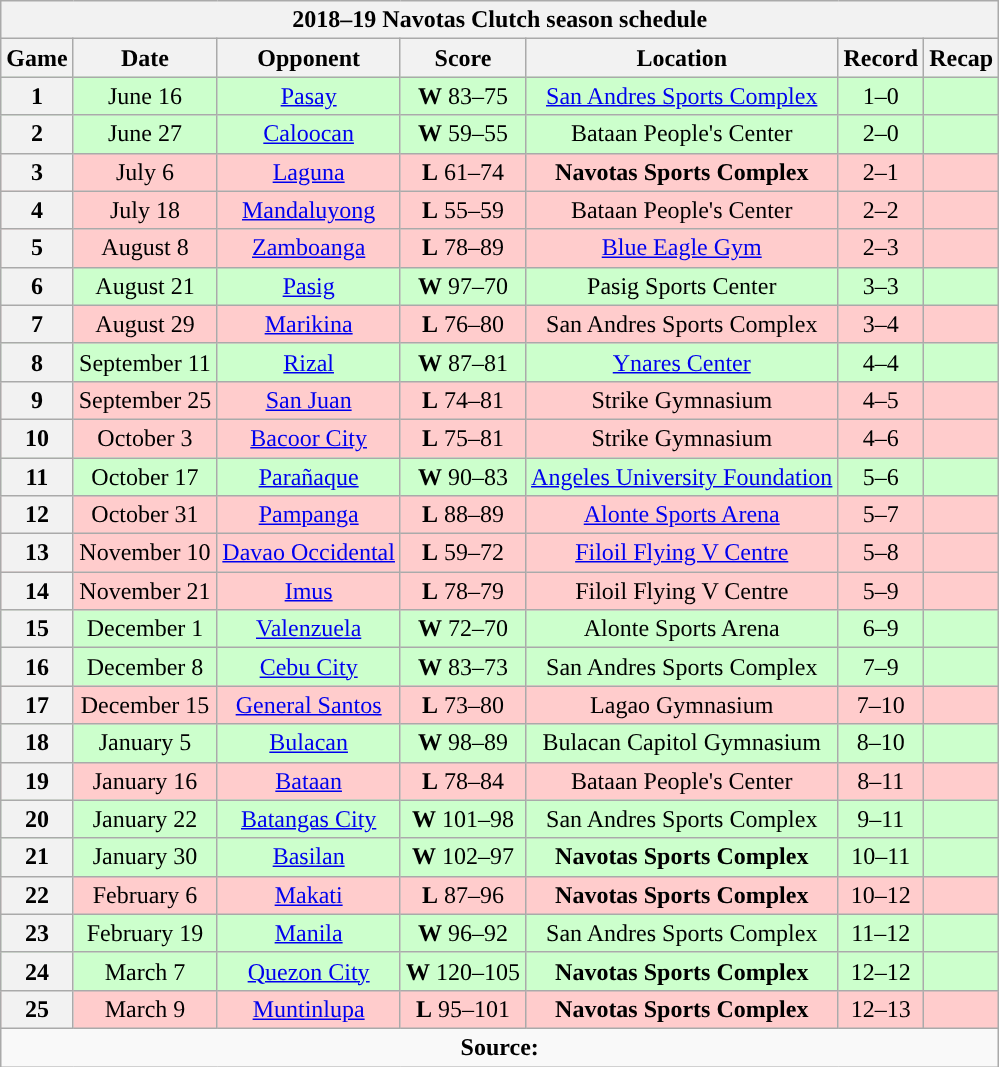<table class="wikitable" style="text-align:center">
<tr>
<th colspan=7>2018–19 Navotas Clutch season schedule</th>
</tr>
<tr>
<th>Game</th>
<th>Date</th>
<th>Opponent</th>
<th>Score</th>
<th>Location</th>
<th>Record</th>
<th>Recap<br></th>
</tr>
<tr style="background:#cfc">
<th>1</th>
<td>June 16</td>
<td><a href='#'>Pasay</a></td>
<td><strong>W</strong> 83–75</td>
<td><a href='#'>San Andres Sports Complex</a></td>
<td>1–0</td>
<td></td>
</tr>
<tr style="background:#cfc">
<th>2</th>
<td>June 27</td>
<td><a href='#'>Caloocan</a></td>
<td><strong>W</strong> 59–55</td>
<td>Bataan People's Center</td>
<td>2–0</td>
<td></td>
</tr>
<tr style="background:#fcc">
<th>3</th>
<td>July 6</td>
<td><a href='#'>Laguna</a></td>
<td><strong>L</strong> 61–74</td>
<td><strong>Navotas Sports Complex</strong></td>
<td>2–1</td>
<td></td>
</tr>
<tr style="background:#fcc">
<th>4</th>
<td>July 18</td>
<td><a href='#'>Mandaluyong</a></td>
<td><strong>L</strong> 55–59</td>
<td>Bataan People's Center</td>
<td>2–2</td>
<td></td>
</tr>
<tr style="background:#fcc">
<th>5</th>
<td>August 8</td>
<td><a href='#'>Zamboanga</a></td>
<td><strong>L</strong> 78–89</td>
<td><a href='#'>Blue Eagle Gym</a></td>
<td>2–3</td>
<td></td>
</tr>
<tr style="background:#cfc">
<th>6</th>
<td>August 21</td>
<td><a href='#'>Pasig</a></td>
<td><strong>W</strong> 97–70</td>
<td>Pasig Sports Center</td>
<td>3–3</td>
<td></td>
</tr>
<tr style="background:#fcc">
<th>7</th>
<td>August 29</td>
<td><a href='#'>Marikina</a></td>
<td><strong>L</strong> 76–80</td>
<td>San Andres Sports Complex</td>
<td>3–4</td>
<td></td>
</tr>
<tr style="background:#cfc">
<th>8</th>
<td>September 11</td>
<td><a href='#'>Rizal</a></td>
<td><strong>W</strong> 87–81</td>
<td><a href='#'>Ynares Center</a></td>
<td>4–4</td>
<td></td>
</tr>
<tr style="background:#fcc">
<th>9</th>
<td>September 25</td>
<td><a href='#'>San Juan</a></td>
<td><strong>L</strong> 74–81</td>
<td>Strike Gymnasium</td>
<td>4–5</td>
<td><br></td>
</tr>
<tr style="background:#fcc">
<th>10</th>
<td>October 3</td>
<td><a href='#'>Bacoor City</a></td>
<td><strong>L</strong> 75–81</td>
<td>Strike Gymnasium</td>
<td>4–6</td>
<td></td>
</tr>
<tr style="background:#cfc">
<th>11</th>
<td>October 17</td>
<td><a href='#'>Parañaque</a></td>
<td><strong>W</strong> 90–83</td>
<td><a href='#'>Angeles University Foundation</a></td>
<td>5–6</td>
<td></td>
</tr>
<tr style="background:#fcc">
<th>12</th>
<td>October 31</td>
<td><a href='#'>Pampanga</a></td>
<td><strong>L</strong> 88–89</td>
<td><a href='#'>Alonte Sports Arena</a></td>
<td>5–7</td>
<td></td>
</tr>
<tr style="background:#fcc">
<th>13</th>
<td>November 10</td>
<td><a href='#'>Davao Occidental</a></td>
<td><strong>L</strong> 59–72</td>
<td><a href='#'>Filoil Flying V Centre</a></td>
<td>5–8</td>
<td></td>
</tr>
<tr style="background:#fcc">
<th>14</th>
<td>November 21</td>
<td><a href='#'>Imus</a></td>
<td><strong>L</strong> 78–79</td>
<td>Filoil Flying V Centre</td>
<td>5–9</td>
<td></td>
</tr>
<tr style="background:#cfc">
<th>15</th>
<td>December 1</td>
<td><a href='#'>Valenzuela</a></td>
<td><strong>W</strong> 72–70</td>
<td>Alonte Sports Arena</td>
<td>6–9</td>
<td></td>
</tr>
<tr style="background:#cfc">
<th>16</th>
<td>December 8</td>
<td><a href='#'>Cebu City</a></td>
<td><strong>W</strong> 83–73</td>
<td>San Andres Sports Complex</td>
<td>7–9</td>
<td></td>
</tr>
<tr style="background:#fcc">
<th>17</th>
<td>December 15</td>
<td><a href='#'>General Santos</a></td>
<td><strong>L</strong> 73–80</td>
<td>Lagao Gymnasium</td>
<td>7–10</td>
<td><br></td>
</tr>
<tr style="background:#cfc">
<th>18</th>
<td>January 5</td>
<td><a href='#'>Bulacan</a></td>
<td><strong>W</strong> 98–89</td>
<td>Bulacan Capitol Gymnasium</td>
<td>8–10</td>
<td></td>
</tr>
<tr style="background:#fcc">
<th>19</th>
<td>January 16</td>
<td><a href='#'>Bataan</a></td>
<td><strong>L</strong> 78–84</td>
<td>Bataan People's Center</td>
<td>8–11</td>
<td></td>
</tr>
<tr style="background:#cfc">
<th>20</th>
<td>January 22</td>
<td><a href='#'>Batangas City</a></td>
<td><strong>W</strong> 101–98 </td>
<td>San Andres Sports Complex</td>
<td>9–11</td>
<td></td>
</tr>
<tr style="background:#cfc">
<th>21</th>
<td>January 30</td>
<td><a href='#'>Basilan</a></td>
<td><strong>W</strong> 102–97</td>
<td><strong>Navotas Sports Complex</strong></td>
<td>10–11</td>
<td></td>
</tr>
<tr style="background:#fcc">
<th>22</th>
<td>February 6</td>
<td><a href='#'>Makati</a></td>
<td><strong>L</strong> 87–96</td>
<td><strong>Navotas Sports Complex</strong></td>
<td>10–12</td>
<td></td>
</tr>
<tr style="background:#cfc">
<th>23</th>
<td>February 19</td>
<td><a href='#'>Manila</a></td>
<td><strong>W</strong> 96–92</td>
<td>San Andres Sports Complex</td>
<td>11–12</td>
<td></td>
</tr>
<tr style="background:#cfc">
<th>24</th>
<td>March 7</td>
<td><a href='#'>Quezon City</a></td>
<td><strong>W</strong> 120–105</td>
<td><strong>Navotas Sports Complex</strong></td>
<td>12–12</td>
<td></td>
</tr>
<tr style="background:#fcc">
<th>25</th>
<td>March 9</td>
<td><a href='#'>Muntinlupa</a></td>
<td><strong>L</strong> 95–101</td>
<td><strong>Navotas Sports Complex</strong></td>
<td>12–13</td>
<td></td>
</tr>
<tr>
<td colspan=7 align=center><strong>Source: </strong></td>
</tr>
</table>
